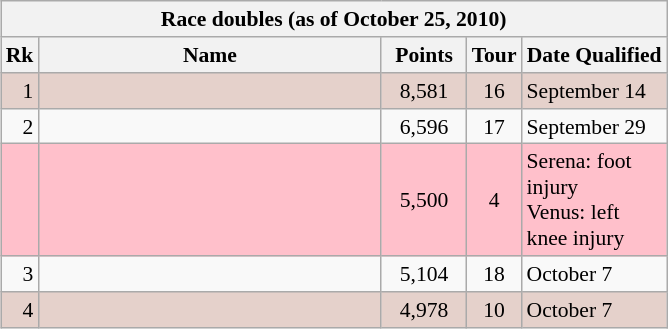<table class=wikitable align=right style=font-size:90%;text:justify>
<tr>
<th colspan=5>Race doubles (as of October 25, 2010)</th>
</tr>
<tr>
<th>Rk</th>
<th width=222>Name</th>
<th width=50>Points</th>
<th width=20>Tour</th>
<th width=90>Date Qualified</th>
</tr>
<tr bgcolor=#e5d1cb>
<td align=right>1</td>
<td> <br> </td>
<td align=center>8,581</td>
<td align=center>16</td>
<td>September 14</td>
</tr>
<tr>
<td align=right>2</td>
<td> <br> </td>
<td align=center>6,596</td>
<td align=center>17</td>
<td>September 29</td>
</tr>
<tr bgcolor=pink>
<td></td>
<td> <br> </td>
<td align=center>5,500</td>
<td align=center>4</td>
<td>Serena: foot injury<br>Venus: left knee injury</td>
</tr>
<tr>
<td align=right>3</td>
<td> <br> </td>
<td align=center>5,104</td>
<td align=center>18</td>
<td>October 7</td>
</tr>
<tr bgcolor=#e5d1cb>
<td align=right>4</td>
<td> <br> </td>
<td align=center>4,978</td>
<td align=center>10</td>
<td>October 7</td>
</tr>
</table>
